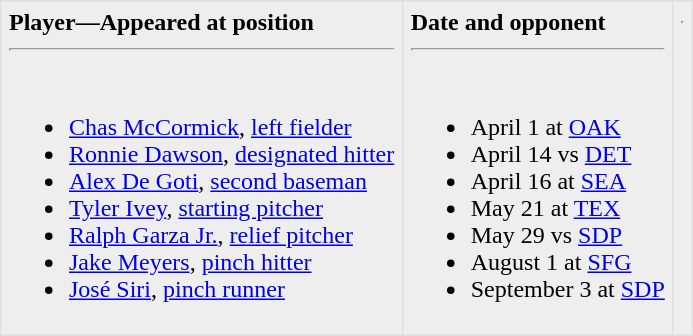<table border=1 style="border-collapse:collapse; background-color:#eeeeee" bordercolor="#DFDFDF" cellpadding="5">
<tr>
<td valign="top"><strong>Player—Appeared at position</strong> <hr><br><ul><li><a href='#'>Chas McCormick</a>, <a href='#'>left fielder</a></li><li><a href='#'>Ronnie Dawson</a>, <a href='#'>designated hitter</a></li><li><a href='#'>Alex De Goti</a>, <a href='#'>second baseman</a></li><li><a href='#'>Tyler Ivey</a>, <a href='#'>starting pitcher</a></li><li><a href='#'>Ralph Garza Jr.</a>, <a href='#'>relief pitcher</a></li><li><a href='#'>Jake Meyers</a>, <a href='#'>pinch hitter</a></li><li><a href='#'>José Siri</a>, <a href='#'>pinch runner</a></li></ul></td>
<td valign="top"><strong>Date and opponent</strong> <hr><br><ul><li>April 1 at <a href='#'>OAK</a></li><li>April 14 vs <a href='#'>DET</a></li><li>April 16 at <a href='#'>SEA</a></li><li>May 21 at <a href='#'>TEX</a></li><li>May 29 vs <a href='#'>SDP</a></li><li>August 1 at <a href='#'>SFG</a></li><li>September 3 at <a href='#'>SDP</a></li></ul></td>
<td valign="top"><strong></strong> <hr><br><br>
<br>
<br>
<br>
<br>
<br>
</td>
</tr>
</table>
